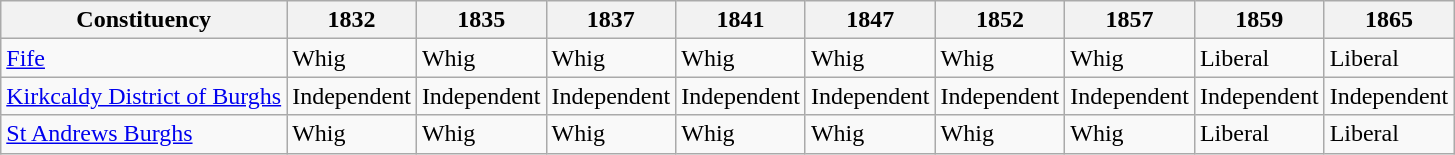<table class=wikitable sortable>
<tr>
<th>Constituency</th>
<th>1832</th>
<th>1835</th>
<th>1837</th>
<th>1841</th>
<th>1847</th>
<th>1852</th>
<th>1857</th>
<th>1859</th>
<th>1865</th>
</tr>
<tr>
<td><a href='#'>Fife</a></td>
<td bgcolor=>Whig</td>
<td bgcolor=>Whig</td>
<td bgcolor=>Whig</td>
<td bgcolor=>Whig</td>
<td bgcolor=>Whig</td>
<td bgcolor=>Whig</td>
<td bgcolor=>Whig</td>
<td bgcolor=>Liberal</td>
<td bgcolor=>Liberal</td>
</tr>
<tr>
<td><a href='#'>Kirkcaldy District of Burghs</a></td>
<td bgcolor=>Independent</td>
<td bgcolor=>Independent</td>
<td bgcolor=>Independent</td>
<td bgcolor=>Independent</td>
<td bgcolor=>Independent</td>
<td bgcolor=>Independent</td>
<td bgcolor=>Independent</td>
<td bgcolor=>Independent</td>
<td bgcolor=>Independent</td>
</tr>
<tr>
<td><a href='#'>St Andrews Burghs</a></td>
<td bgcolor=>Whig</td>
<td bgcolor=>Whig</td>
<td bgcolor=>Whig</td>
<td bgcolor=>Whig</td>
<td bgcolor=>Whig</td>
<td bgcolor=>Whig</td>
<td bgcolor=>Whig</td>
<td bgcolor=>Liberal</td>
<td bgcolor=>Liberal</td>
</tr>
</table>
